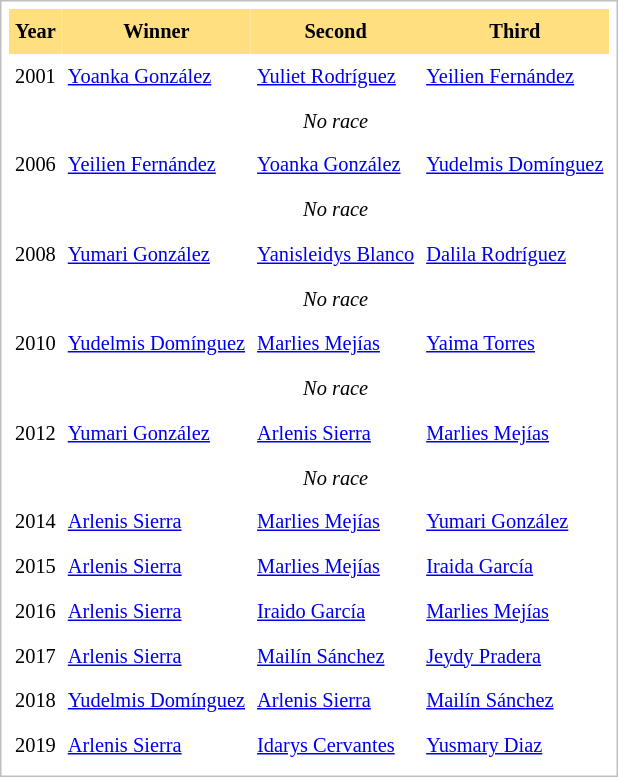<table cellpadding="4" cellspacing="0"  style="border: 1px solid silver; color: black; margin: 0 0 0.5em 0; background-color: white; padding: 5px; text-align: left; font-size:85%; vertical-align: top; line-height:1.6em;">
<tr>
<th scope=col; align="center" bgcolor="FFDF80">Year</th>
<th scope=col; align="center" bgcolor="FFDF80">Winner</th>
<th scope=col; align="center" bgcolor="FFDF80">Second</th>
<th scope=col; align="center" bgcolor="FFDF80">Third</th>
</tr>
<tr>
</tr>
<tr>
<td>2001</td>
<td><a href='#'>Yoanka González</a></td>
<td><a href='#'>Yuliet Rodríguez</a></td>
<td><a href='#'>Yeilien Fernández</a></td>
</tr>
<tr>
<td></td>
<td colspan=3; align=center><em>No race</em></td>
</tr>
<tr>
<td>2006</td>
<td><a href='#'>Yeilien Fernández</a></td>
<td><a href='#'>Yoanka González</a></td>
<td><a href='#'>Yudelmis Domínguez</a></td>
</tr>
<tr>
<td></td>
<td colspan=3; align=center><em>No race</em></td>
</tr>
<tr>
<td>2008</td>
<td><a href='#'>Yumari González</a></td>
<td><a href='#'>Yanisleidys Blanco</a></td>
<td><a href='#'>Dalila Rodríguez</a></td>
</tr>
<tr>
<td></td>
<td colspan=3; align=center><em>No race</em></td>
</tr>
<tr>
<td>2010</td>
<td><a href='#'>Yudelmis Domínguez</a></td>
<td><a href='#'>Marlies Mejías</a></td>
<td><a href='#'>Yaima Torres</a></td>
</tr>
<tr>
<td></td>
<td colspan=3; align=center><em>No race</em></td>
</tr>
<tr>
<td>2012</td>
<td><a href='#'>Yumari González</a></td>
<td><a href='#'>Arlenis Sierra</a></td>
<td><a href='#'>Marlies Mejías</a></td>
</tr>
<tr>
<td></td>
<td colspan=3; align=center><em>No race</em></td>
</tr>
<tr>
<td>2014</td>
<td><a href='#'>Arlenis Sierra</a></td>
<td><a href='#'>Marlies Mejías</a></td>
<td><a href='#'>Yumari González</a></td>
</tr>
<tr>
<td>2015</td>
<td><a href='#'>Arlenis Sierra</a></td>
<td><a href='#'>Marlies Mejías</a></td>
<td><a href='#'>Iraida García</a></td>
</tr>
<tr>
<td>2016</td>
<td><a href='#'>Arlenis Sierra</a></td>
<td><a href='#'>Iraido García</a></td>
<td><a href='#'>Marlies Mejías</a></td>
</tr>
<tr>
<td>2017</td>
<td><a href='#'>Arlenis Sierra</a></td>
<td><a href='#'>Mailín Sánchez</a></td>
<td><a href='#'>Jeydy Pradera</a></td>
</tr>
<tr>
<td>2018</td>
<td><a href='#'>Yudelmis Domínguez</a></td>
<td><a href='#'>Arlenis Sierra</a></td>
<td><a href='#'>Mailín Sánchez</a></td>
</tr>
<tr>
<td>2019</td>
<td><a href='#'>Arlenis Sierra</a></td>
<td><a href='#'>Idarys Cervantes</a></td>
<td><a href='#'>Yusmary Diaz</a></td>
</tr>
</table>
